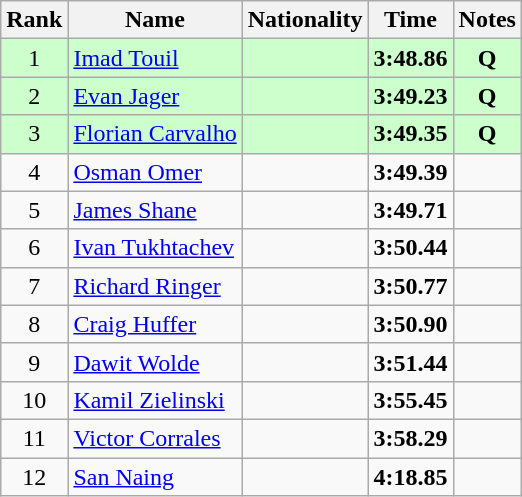<table class="wikitable sortable" style="text-align:center">
<tr>
<th>Rank</th>
<th>Name</th>
<th>Nationality</th>
<th>Time</th>
<th>Notes</th>
</tr>
<tr bgcolor=ccffcc>
<td>1</td>
<td align=left><a href='#'>Imad Touil</a></td>
<td align=left></td>
<td><strong>3:48.86</strong></td>
<td><strong>Q</strong></td>
</tr>
<tr bgcolor=ccffcc>
<td>2</td>
<td align=left><a href='#'>Evan Jager</a></td>
<td align=left></td>
<td><strong>3:49.23</strong></td>
<td><strong>Q</strong></td>
</tr>
<tr bgcolor=ccffcc>
<td>3</td>
<td align=left><a href='#'>Florian Carvalho</a></td>
<td align=left></td>
<td><strong>3:49.35</strong></td>
<td><strong>Q</strong></td>
</tr>
<tr>
<td>4</td>
<td align=left><a href='#'>Osman Omer</a></td>
<td align=left></td>
<td><strong>3:49.39</strong></td>
<td></td>
</tr>
<tr>
<td>5</td>
<td align=left><a href='#'>James Shane</a></td>
<td align=left></td>
<td><strong>3:49.71</strong></td>
<td></td>
</tr>
<tr>
<td>6</td>
<td align=left><a href='#'>Ivan Tukhtachev</a></td>
<td align=left></td>
<td><strong>3:50.44</strong></td>
<td></td>
</tr>
<tr>
<td>7</td>
<td align=left><a href='#'>Richard Ringer</a></td>
<td align=left></td>
<td><strong>3:50.77</strong></td>
<td></td>
</tr>
<tr>
<td>8</td>
<td align=left><a href='#'>Craig Huffer</a></td>
<td align=left></td>
<td><strong>3:50.90</strong></td>
<td></td>
</tr>
<tr>
<td>9</td>
<td align=left><a href='#'>Dawit Wolde</a></td>
<td align=left></td>
<td><strong>3:51.44</strong></td>
<td></td>
</tr>
<tr>
<td>10</td>
<td align=left><a href='#'>Kamil Zielinski</a></td>
<td align=left></td>
<td><strong>3:55.45</strong></td>
<td></td>
</tr>
<tr>
<td>11</td>
<td align=left><a href='#'>Victor Corrales</a></td>
<td align=left></td>
<td><strong>3:58.29</strong></td>
<td></td>
</tr>
<tr>
<td>12</td>
<td align=left><a href='#'>San Naing</a></td>
<td align=left></td>
<td><strong>4:18.85</strong></td>
<td></td>
</tr>
</table>
